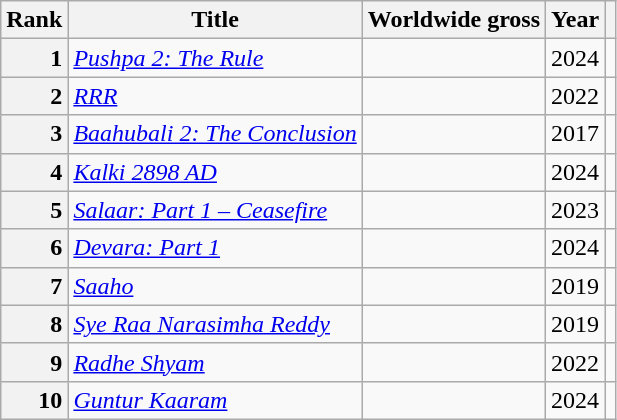<table class="wikitable sortable plainrowheaders">
<tr>
<th scope="col">Rank</th>
<th scope="col">Title</th>
<th scope="col">Worldwide gross</th>
<th scope="col">Year</th>
<th scope="col" class="unsortable"></th>
</tr>
<tr>
<th scope="row" style="text-align:right">1</th>
<td><em><a href='#'>Pushpa 2: The Rule</a></em></td>
<td align="right"></td>
<td align="center">2024</td>
<td align="center"></td>
</tr>
<tr>
<th scope="row" style="text-align:right">2</th>
<td><em><a href='#'>RRR</a></em></td>
<td align="right"></td>
<td align="center">2022</td>
<td align="center"></td>
</tr>
<tr>
<th scope="row" style="text-align:right">3</th>
<td><em><a href='#'>Baahubali 2: The Conclusion</a></em></td>
<td align="right"></td>
<td align="center">2017</td>
<td align="center"></td>
</tr>
<tr>
<th scope="row" style="text-align:right">4</th>
<td><em><a href='#'>Kalki 2898 AD</a></em></td>
<td align="right"></td>
<td style="text-align:center;">2024</td>
<td style="text-align:center;"></td>
</tr>
<tr>
<th scope="row" style="text-align:right">5</th>
<td><em><a href='#'>Salaar: Part 1 – Ceasefire</a></em></td>
<td align="right"></td>
<td align="center">2023</td>
<td style="text-align:center;"></td>
</tr>
<tr>
<th scope="row" style="text-align:right">6</th>
<td><em><a href='#'>Devara: Part 1</a></em></td>
<td align="right"></td>
<td align="center">2024</td>
<td align="center"></td>
</tr>
<tr>
<th scope="row" style="text-align:right">7</th>
<td><em><a href='#'>Saaho</a></em></td>
<td align="right"></td>
<td align="center">2019</td>
<td style="text-align:center;"></td>
</tr>
<tr>
<th scope="row" style="text-align:right">8</th>
<td><em><a href='#'>Sye Raa Narasimha Reddy</a></em></td>
<td align="right"></td>
<td align="center">2019</td>
<td align="center"></td>
</tr>
<tr>
<th scope="row" style="text-align:right">9</th>
<td><em><a href='#'>Radhe Shyam</a></em></td>
<td align="right"></td>
<td align="center">2022</td>
<td align="center"></td>
</tr>
<tr>
<th scope="row" style="text-align:right">10</th>
<td><em><a href='#'>Guntur Kaaram</a></em></td>
<td align="right"></td>
<td align="center">2024</td>
<td align="center"></td>
</tr>
</table>
